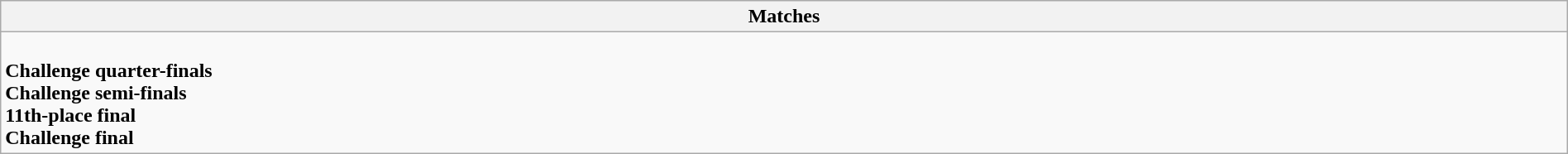<table class="wikitable collapsible expanded" style="width:100%;">
<tr>
<th>Matches</th>
</tr>
<tr>
<td><br><strong>Challenge quarter-finals</strong>



<br><strong>Challenge semi-finals</strong>

<br><strong>11th-place final</strong>
<br><strong>Challenge final</strong>
</td>
</tr>
</table>
